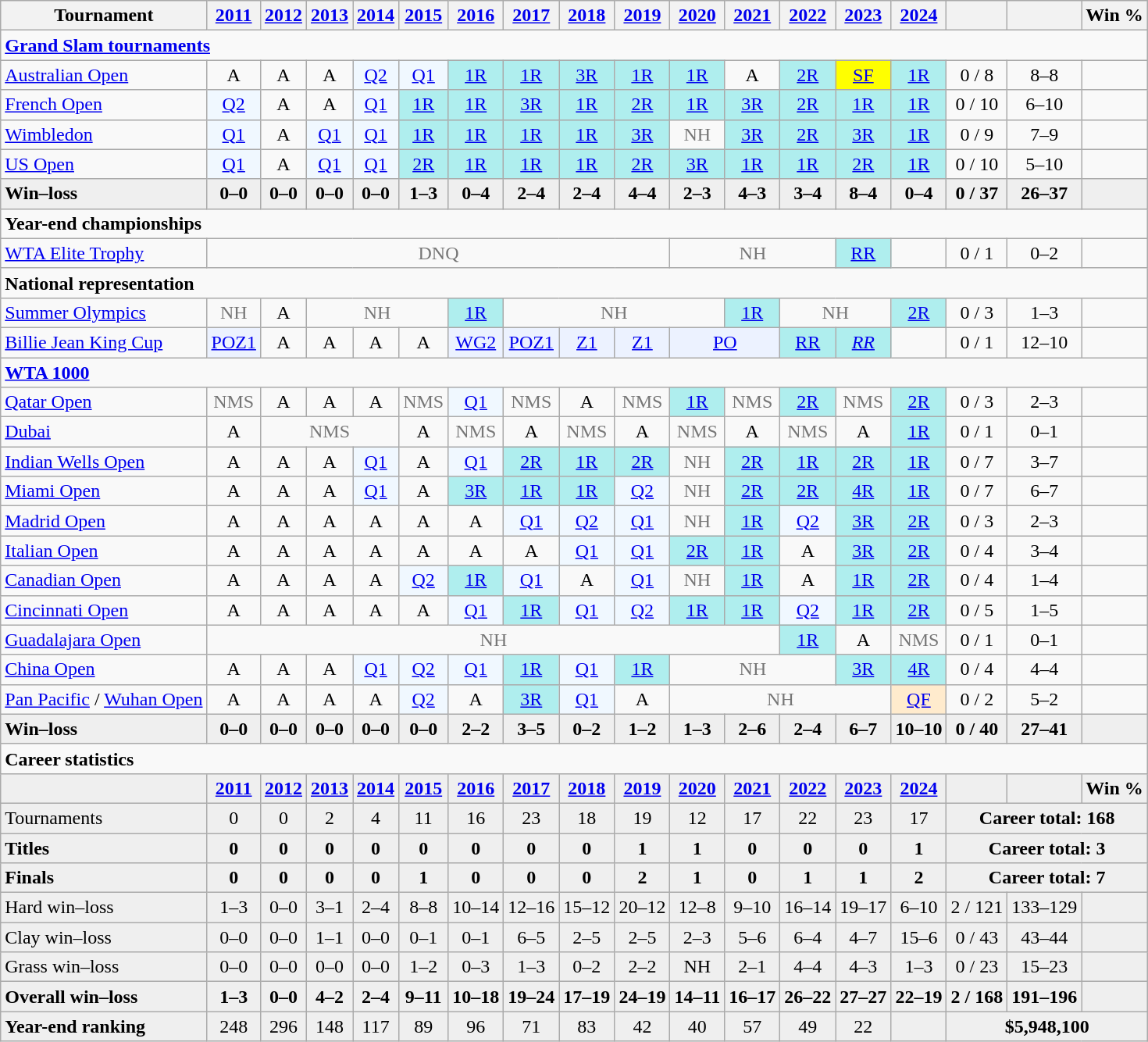<table class=wikitable style=text-align:center>
<tr>
<th>Tournament</th>
<th><a href='#'>2011</a></th>
<th><a href='#'>2012</a></th>
<th><a href='#'>2013</a></th>
<th><a href='#'>2014</a></th>
<th><a href='#'>2015</a></th>
<th><a href='#'>2016</a></th>
<th><a href='#'>2017</a></th>
<th><a href='#'>2018</a></th>
<th><a href='#'>2019</a></th>
<th><a href='#'>2020</a></th>
<th><a href='#'>2021</a></th>
<th><a href='#'>2022</a></th>
<th><a href='#'>2023</a></th>
<th><a href='#'>2024</a></th>
<th></th>
<th></th>
<th>Win %</th>
</tr>
<tr>
<td colspan="18" align="left"><strong><a href='#'>Grand Slam tournaments</a></strong></td>
</tr>
<tr>
<td style=text-align:left><a href='#'>Australian Open</a></td>
<td>A</td>
<td>A</td>
<td>A</td>
<td style=background:#f0f8ff><a href='#'>Q2</a></td>
<td style=background:#f0f8ff><a href='#'>Q1</a></td>
<td style=background:#afeeee><a href='#'>1R</a></td>
<td style=background:#afeeee><a href='#'>1R</a></td>
<td style=background:#afeeee><a href='#'>3R</a></td>
<td style=background:#afeeee><a href='#'>1R</a></td>
<td style=background:#afeeee><a href='#'>1R</a></td>
<td>A</td>
<td style=background:#afeeee><a href='#'>2R</a></td>
<td style=background:yellow><a href='#'>SF</a></td>
<td style=background:#afeeee><a href='#'>1R</a></td>
<td>0 / 8</td>
<td>8–8</td>
<td></td>
</tr>
<tr>
<td style=text-align:left><a href='#'>French Open</a></td>
<td style=background:#f0f8ff><a href='#'>Q2</a></td>
<td>A</td>
<td>A</td>
<td style=background:#f0f8ff><a href='#'>Q1</a></td>
<td style=background:#afeeee><a href='#'>1R</a></td>
<td style=background:#afeeee><a href='#'>1R</a></td>
<td style=background:#afeeee><a href='#'>3R</a></td>
<td style=background:#afeeee><a href='#'>1R</a></td>
<td style=background:#afeeee><a href='#'>2R</a></td>
<td style=background:#afeeee><a href='#'>1R</a></td>
<td style=background:#afeeee><a href='#'>3R</a></td>
<td style=background:#afeeee><a href='#'>2R</a></td>
<td style=background:#afeeee><a href='#'>1R</a></td>
<td style=background:#afeeee><a href='#'>1R</a></td>
<td>0 / 10</td>
<td>6–10</td>
<td></td>
</tr>
<tr>
<td style=text-align:left><a href='#'>Wimbledon</a></td>
<td style=background:#f0f8ff><a href='#'>Q1</a></td>
<td>A</td>
<td style=background:#f0f8ff><a href='#'>Q1</a></td>
<td style=background:#f0f8ff><a href='#'>Q1</a></td>
<td style=background:#afeeee><a href='#'>1R</a></td>
<td style=background:#afeeee><a href='#'>1R</a></td>
<td style=background:#afeeee><a href='#'>1R</a></td>
<td style=background:#afeeee><a href='#'>1R</a></td>
<td style=background:#afeeee><a href='#'>3R</a></td>
<td style=color:#767676>NH</td>
<td style=background:#afeeee><a href='#'>3R</a></td>
<td style=background:#afeeee><a href='#'>2R</a></td>
<td style=background:#afeeee><a href='#'>3R</a></td>
<td style=background:#afeeee><a href='#'>1R</a></td>
<td>0 / 9</td>
<td>7–9</td>
<td></td>
</tr>
<tr>
<td style=text-align:left><a href='#'>US Open</a></td>
<td style=background:#f0f8ff><a href='#'>Q1</a></td>
<td>A</td>
<td style=background:#f0f8ff><a href='#'>Q1</a></td>
<td style=background:#f0f8ff><a href='#'>Q1</a></td>
<td style=background:#afeeee><a href='#'>2R</a></td>
<td style=background:#afeeee><a href='#'>1R</a></td>
<td style=background:#afeeee><a href='#'>1R</a></td>
<td style=background:#afeeee><a href='#'>1R</a></td>
<td style=background:#afeeee><a href='#'>2R</a></td>
<td style=background:#afeeee><a href='#'>3R</a></td>
<td style=background:#afeeee><a href='#'>1R</a></td>
<td style=background:#afeeee><a href='#'>1R</a></td>
<td style=background:#afeeee><a href='#'>2R</a></td>
<td style=background:#afeeee><a href='#'>1R</a></td>
<td>0 / 10</td>
<td>5–10</td>
<td></td>
</tr>
<tr style=font-weight:bold;background:#efefef>
<td style=text-align:left>Win–loss</td>
<td>0–0</td>
<td>0–0</td>
<td>0–0</td>
<td>0–0</td>
<td>1–3</td>
<td>0–4</td>
<td>2–4</td>
<td>2–4</td>
<td>4–4</td>
<td>2–3</td>
<td>4–3</td>
<td>3–4</td>
<td>8–4</td>
<td>0–4</td>
<td>0 / 37</td>
<td>26–37</td>
<td></td>
</tr>
<tr>
<td colspan="18" style="text-align:left"><strong>Year-end championships</strong></td>
</tr>
<tr>
<td style=text-align:left><a href='#'>WTA Elite Trophy</a></td>
<td colspan=9 style=color:#767676>DNQ</td>
<td colspan=3 style=color:#767676>NH</td>
<td style=background:#afeeee><a href='#'>RR</a></td>
<td></td>
<td>0 / 1</td>
<td>0–2</td>
<td></td>
</tr>
<tr>
<td colspan="18" style="text-align:left"><strong>National representation</strong></td>
</tr>
<tr>
<td style=text-align:left><a href='#'>Summer Olympics</a></td>
<td style=color:#767676>NH</td>
<td>A</td>
<td colspan=3 style=color:#767676>NH</td>
<td style=background:#afeeee><a href='#'>1R</a></td>
<td colspan=4 style=color:#767676>NH</td>
<td style=background:#afeeee><a href='#'>1R</a></td>
<td colspan=2 style=color:#767676>NH</td>
<td style=background:#afeeee><a href='#'>2R</a></td>
<td>0 / 3</td>
<td>1–3</td>
<td></td>
</tr>
<tr>
<td style=text-align:left><a href='#'>Billie Jean King Cup</a></td>
<td style=background:#ecf2ff><a href='#'>POZ1</a></td>
<td>A</td>
<td>A</td>
<td>A</td>
<td>A</td>
<td style=background:#ecf2ff><a href='#'>WG2</a></td>
<td style=background:#ecf2ff><a href='#'>POZ1</a></td>
<td style=background:#ecf2ff><a href='#'>Z1</a></td>
<td style=background:#ecf2ff><a href='#'>Z1</a></td>
<td colspan=2 style=background:#ecf2ff><a href='#'>PO</a></td>
<td style=background:#afeeee><a href='#'>RR</a></td>
<td style=background:#afeeee><em><a href='#'>RR</a></em></td>
<td></td>
<td>0 / 1</td>
<td>12–10</td>
<td></td>
</tr>
<tr>
<td colspan="18" style="text-align:left"><strong><a href='#'>WTA 1000</a></strong></td>
</tr>
<tr>
<td style=text-align:left><a href='#'>Qatar Open</a></td>
<td style=color:#767676>NMS</td>
<td>A</td>
<td>A</td>
<td>A</td>
<td style=color:#767676>NMS</td>
<td style=background:#f0f8ff><a href='#'>Q1</a></td>
<td style=color:#767676>NMS</td>
<td>A</td>
<td style=color:#767676>NMS</td>
<td style=background:#afeeee><a href='#'>1R</a></td>
<td style=color:#767676>NMS</td>
<td style=background:#afeeee><a href='#'>2R</a></td>
<td style=color:#767676>NMS</td>
<td style=background:#afeeee><a href='#'>2R</a></td>
<td>0 / 3</td>
<td>2–3</td>
<td></td>
</tr>
<tr>
<td style=text-align:left><a href='#'>Dubai</a></td>
<td>A</td>
<td colspan="3" style=color:#767676>NMS</td>
<td>A</td>
<td style=color:#767676>NMS</td>
<td>A</td>
<td style=color:#767676>NMS</td>
<td>A</td>
<td style=color:#767676>NMS</td>
<td>A</td>
<td style=color:#767676>NMS</td>
<td>A</td>
<td style=background:#afeeee><a href='#'>1R</a></td>
<td>0 / 1</td>
<td>0–1</td>
<td></td>
</tr>
<tr>
<td style=text-align:left><a href='#'>Indian Wells Open</a></td>
<td>A</td>
<td>A</td>
<td>A</td>
<td style=background:#f0f8ff><a href='#'>Q1</a></td>
<td>A</td>
<td style=background:#f0f8ff><a href='#'>Q1</a></td>
<td style=background:#afeeee><a href='#'>2R</a></td>
<td style=background:#afeeee><a href='#'>1R</a></td>
<td style=background:#afeeee><a href='#'>2R</a></td>
<td style=color:#767676>NH</td>
<td style=background:#afeeee><a href='#'>2R</a></td>
<td style=background:#afeeee><a href='#'>1R</a></td>
<td style=background:#afeeee><a href='#'>2R</a></td>
<td style=background:#afeeee><a href='#'>1R</a></td>
<td>0 / 7</td>
<td>3–7</td>
<td></td>
</tr>
<tr>
<td style=text-align:left><a href='#'>Miami Open</a></td>
<td>A</td>
<td>A</td>
<td>A</td>
<td style=background:#f0f8ff><a href='#'>Q1</a></td>
<td>A</td>
<td style=background:#afeeee><a href='#'>3R</a></td>
<td style=background:#afeeee><a href='#'>1R</a></td>
<td style=background:#afeeee><a href='#'>1R</a></td>
<td style=background:#f0f8ff><a href='#'>Q2</a></td>
<td style=color:#767676>NH</td>
<td style=background:#afeeee><a href='#'>2R</a></td>
<td style=background:#afeeee><a href='#'>2R</a></td>
<td style=background:#afeeee><a href='#'>4R</a></td>
<td style=background:#afeeee><a href='#'>1R</a></td>
<td>0 / 7</td>
<td>6–7</td>
<td></td>
</tr>
<tr>
<td style=text-align:left><a href='#'>Madrid Open</a></td>
<td>A</td>
<td>A</td>
<td>A</td>
<td>A</td>
<td>A</td>
<td>A</td>
<td style=background:#f0f8ff><a href='#'>Q1</a></td>
<td style=background:#f0f8ff><a href='#'>Q2</a></td>
<td style=background:#f0f8ff><a href='#'>Q1</a></td>
<td style=color:#767676>NH</td>
<td style=background:#afeeee><a href='#'>1R</a></td>
<td style=background:#f0f8ff><a href='#'>Q2</a></td>
<td style=background:#afeeee><a href='#'>3R</a></td>
<td style=background:#afeeee><a href='#'>2R</a></td>
<td>0 / 3</td>
<td>2–3</td>
<td></td>
</tr>
<tr>
<td style=text-align:left><a href='#'>Italian Open</a></td>
<td>A</td>
<td>A</td>
<td>A</td>
<td>A</td>
<td>A</td>
<td>A</td>
<td>A</td>
<td style=background:#f0f8ff><a href='#'>Q1</a></td>
<td style=background:#f0f8ff><a href='#'>Q1</a></td>
<td style=background:#afeeee><a href='#'>2R</a></td>
<td style=background:#afeeee><a href='#'>1R</a></td>
<td>A</td>
<td style=background:#afeeee><a href='#'>3R</a></td>
<td style=background:#afeeee><a href='#'>2R</a></td>
<td>0 / 4</td>
<td>3–4</td>
<td></td>
</tr>
<tr>
<td style=text-align:left><a href='#'>Canadian Open</a></td>
<td>A</td>
<td>A</td>
<td>A</td>
<td>A</td>
<td style=background:#f0f8ff><a href='#'>Q2</a></td>
<td style=background:#afeeee><a href='#'>1R</a></td>
<td style=background:#f0f8ff><a href='#'>Q1</a></td>
<td>A</td>
<td style=background:#f0f8ff><a href='#'>Q1</a></td>
<td style=color:#767676>NH</td>
<td style=background:#afeeee><a href='#'>1R</a></td>
<td>A</td>
<td style=background:#afeeee><a href='#'>1R</a></td>
<td style=background:#afeeee><a href='#'>2R</a></td>
<td>0 / 4</td>
<td>1–4</td>
<td></td>
</tr>
<tr>
<td style=text-align:left><a href='#'>Cincinnati Open</a></td>
<td>A</td>
<td>A</td>
<td>A</td>
<td>A</td>
<td>A</td>
<td style=background:#f0f8ff><a href='#'>Q1</a></td>
<td style=background:#afeeee><a href='#'>1R</a></td>
<td style=background:#f0f8ff><a href='#'>Q1</a></td>
<td style=background:#f0f8ff><a href='#'>Q2</a></td>
<td style=background:#afeeee><a href='#'>1R</a></td>
<td style=background:#afeeee><a href='#'>1R</a></td>
<td style=background:#f0f8ff><a href='#'>Q2</a></td>
<td style=background:#afeeee><a href='#'>1R</a></td>
<td bgcolor=afeeee><a href='#'>2R</a></td>
<td>0 / 5</td>
<td>1–5</td>
<td></td>
</tr>
<tr>
<td style=text-align:left><a href='#'>Guadalajara Open</a></td>
<td colspan=11 style=color:#767676>NH</td>
<td style=background:#afeeee><a href='#'>1R</a></td>
<td>A</td>
<td style=color:#767676>NMS</td>
<td>0 / 1</td>
<td>0–1</td>
<td></td>
</tr>
<tr>
<td style=text-align:left><a href='#'>China Open</a></td>
<td>A</td>
<td>A</td>
<td>A</td>
<td style=background:#f0f8ff><a href='#'>Q1</a></td>
<td style=background:#f0f8ff><a href='#'>Q2</a></td>
<td style=background:#f0f8ff><a href='#'>Q1</a></td>
<td style=background:#afeeee><a href='#'>1R</a></td>
<td style=background:#f0f8ff><a href='#'>Q1</a></td>
<td style=background:#afeeee><a href='#'>1R</a></td>
<td colspan=3 style=color:#767676>NH</td>
<td style=background:#afeeee><a href='#'>3R</a></td>
<td style=background:#afeeee><a href='#'>4R</a></td>
<td>0 / 4</td>
<td>4–4</td>
<td></td>
</tr>
<tr>
<td style=text-align:left><a href='#'>Pan Pacific</a> / <a href='#'>Wuhan Open</a></td>
<td>A</td>
<td>A</td>
<td>A</td>
<td>A</td>
<td style=background:#f0f8ff><a href='#'>Q2</a></td>
<td>A</td>
<td style=background:#afeeee><a href='#'>3R</a></td>
<td style=background:#f0f8ff><a href='#'>Q1</a></td>
<td>A</td>
<td colspan=4 style=color:#767676>NH</td>
<td bgcolor=ffebcd><a href='#'>QF</a></td>
<td>0 / 2</td>
<td>5–2</td>
<td></td>
</tr>
<tr style=font-weight:bold;background:#efefef>
<td style=text-align:left>Win–loss</td>
<td>0–0</td>
<td>0–0</td>
<td>0–0</td>
<td>0–0</td>
<td>0–0</td>
<td>2–2</td>
<td>3–5</td>
<td>0–2</td>
<td>1–2</td>
<td>1–3</td>
<td>2–6</td>
<td>2–4</td>
<td>6–7</td>
<td>10–10</td>
<td>0 / 40</td>
<td>27–41</td>
<td></td>
</tr>
<tr>
<td colspan="18" style="text-align:left"><strong>Career statistics</strong></td>
</tr>
<tr style=font-weight:bold;background:#efefef>
<td></td>
<td><a href='#'>2011</a></td>
<td><a href='#'>2012</a></td>
<td><a href='#'>2013</a></td>
<td><a href='#'>2014</a></td>
<td><a href='#'>2015</a></td>
<td><a href='#'>2016</a></td>
<td><a href='#'>2017</a></td>
<td><a href='#'>2018</a></td>
<td><a href='#'>2019</a></td>
<td><a href='#'>2020</a></td>
<td><a href='#'>2021</a></td>
<td><a href='#'>2022</a></td>
<td><a href='#'>2023</a></td>
<td><a href='#'>2024</a></td>
<td></td>
<td></td>
<td>Win %</td>
</tr>
<tr style=background:#efefef>
<td style=text-align:left>Tournaments</td>
<td>0</td>
<td>0</td>
<td>2</td>
<td>4</td>
<td>11</td>
<td>16</td>
<td>23</td>
<td>18</td>
<td>19</td>
<td>12</td>
<td>17</td>
<td>22</td>
<td>23</td>
<td>17</td>
<td colspan="3"><strong>Career total: 168</strong></td>
</tr>
<tr style=font-weight:bold;background:#efefef>
<td style=text-align:left>Titles</td>
<td>0</td>
<td>0</td>
<td>0</td>
<td>0</td>
<td>0</td>
<td>0</td>
<td>0</td>
<td>0</td>
<td>1</td>
<td>1</td>
<td>0</td>
<td>0</td>
<td>0</td>
<td>1</td>
<td colspan="3">Career total: 3</td>
</tr>
<tr style=font-weight:bold;background:#efefef>
<td style=text-align:left>Finals</td>
<td>0</td>
<td>0</td>
<td>0</td>
<td>0</td>
<td>1</td>
<td>0</td>
<td>0</td>
<td>0</td>
<td>2</td>
<td>1</td>
<td>0</td>
<td>1</td>
<td>1</td>
<td>2</td>
<td colspan="3">Career total: 7</td>
</tr>
<tr style=background:#efefef>
<td style=text-align:left>Hard win–loss</td>
<td>1–3</td>
<td>0–0</td>
<td>3–1</td>
<td>2–4</td>
<td>8–8</td>
<td>10–14</td>
<td>12–16</td>
<td>15–12</td>
<td>20–12</td>
<td>12–8</td>
<td>9–10</td>
<td>16–14</td>
<td>19–17</td>
<td>6–10</td>
<td>2 / 121</td>
<td>133–129</td>
<td></td>
</tr>
<tr style=background:#efefef>
<td style=text-align:left>Clay win–loss</td>
<td>0–0</td>
<td>0–0</td>
<td>1–1</td>
<td>0–0</td>
<td>0–1</td>
<td>0–1</td>
<td>6–5</td>
<td>2–5</td>
<td>2–5</td>
<td>2–3</td>
<td>5–6</td>
<td>6–4</td>
<td>4–7</td>
<td>15–6</td>
<td>0 / 43</td>
<td>43–44</td>
<td></td>
</tr>
<tr style=background:#efefef>
<td style=text-align:left>Grass win–loss</td>
<td>0–0</td>
<td>0–0</td>
<td>0–0</td>
<td>0–0</td>
<td>1–2</td>
<td>0–3</td>
<td>1–3</td>
<td>0–2</td>
<td>2–2</td>
<td>NH</td>
<td>2–1</td>
<td>4–4</td>
<td>4–3</td>
<td>1–3</td>
<td>0 / 23</td>
<td>15–23</td>
<td></td>
</tr>
<tr style=font-weight:bold;background:#efefef>
<td style=text-align:left>Overall win–loss</td>
<td>1–3</td>
<td>0–0</td>
<td>4–2</td>
<td>2–4</td>
<td>9–11</td>
<td>10–18</td>
<td>19–24</td>
<td>17–19</td>
<td>24–19</td>
<td>14–11</td>
<td>16–17</td>
<td>26–22</td>
<td>27–27</td>
<td>22–19</td>
<td>2 / 168</td>
<td>191–196</td>
<td></td>
</tr>
<tr style=background:#efefef>
<td style=text-align:left><strong>Year-end ranking</strong></td>
<td>248</td>
<td>296</td>
<td>148</td>
<td>117</td>
<td>89</td>
<td>96</td>
<td>71</td>
<td>83</td>
<td>42</td>
<td>40</td>
<td>57</td>
<td>49</td>
<td>22</td>
<td></td>
<td colspan="3"><strong>$5,948,100</strong></td>
</tr>
</table>
